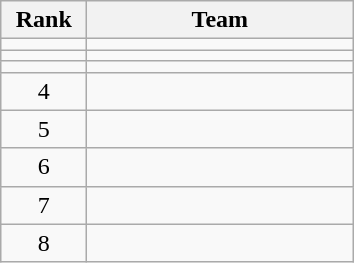<table class="wikitable" style="text-align: center">
<tr>
<th width=50>Rank</th>
<th width=170>Team</th>
</tr>
<tr>
<td></td>
<td align=left></td>
</tr>
<tr>
<td></td>
<td align=left></td>
</tr>
<tr>
<td></td>
<td align=left></td>
</tr>
<tr>
<td>4</td>
<td align=left></td>
</tr>
<tr>
<td>5</td>
<td align=left></td>
</tr>
<tr>
<td>6</td>
<td align=left></td>
</tr>
<tr>
<td>7</td>
<td align=left></td>
</tr>
<tr>
<td>8</td>
<td align=left></td>
</tr>
</table>
